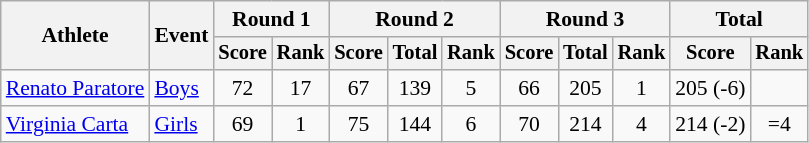<table class="wikitable" style="font-size:90%">
<tr>
<th rowspan="2">Athlete</th>
<th rowspan="2">Event</th>
<th colspan="2">Round 1</th>
<th colspan="3">Round 2</th>
<th colspan="3">Round 3</th>
<th colspan="2">Total</th>
</tr>
<tr style="font-size:95%">
<th>Score</th>
<th>Rank</th>
<th>Score</th>
<th>Total</th>
<th>Rank</th>
<th>Score</th>
<th>Total</th>
<th>Rank</th>
<th>Score</th>
<th>Rank</th>
</tr>
<tr align=center>
<td align=left><a href='#'>Renato Paratore</a></td>
<td align=left><a href='#'>Boys</a></td>
<td>72</td>
<td>17</td>
<td>67</td>
<td>139</td>
<td>5</td>
<td>66</td>
<td>205</td>
<td>1</td>
<td>205 (-6)</td>
<td></td>
</tr>
<tr align=center>
<td align=left><a href='#'>Virginia Carta</a></td>
<td align=left><a href='#'>Girls</a></td>
<td>69</td>
<td>1</td>
<td>75</td>
<td>144</td>
<td>6</td>
<td>70</td>
<td>214</td>
<td>4</td>
<td>214 (-2)</td>
<td>=4</td>
</tr>
</table>
